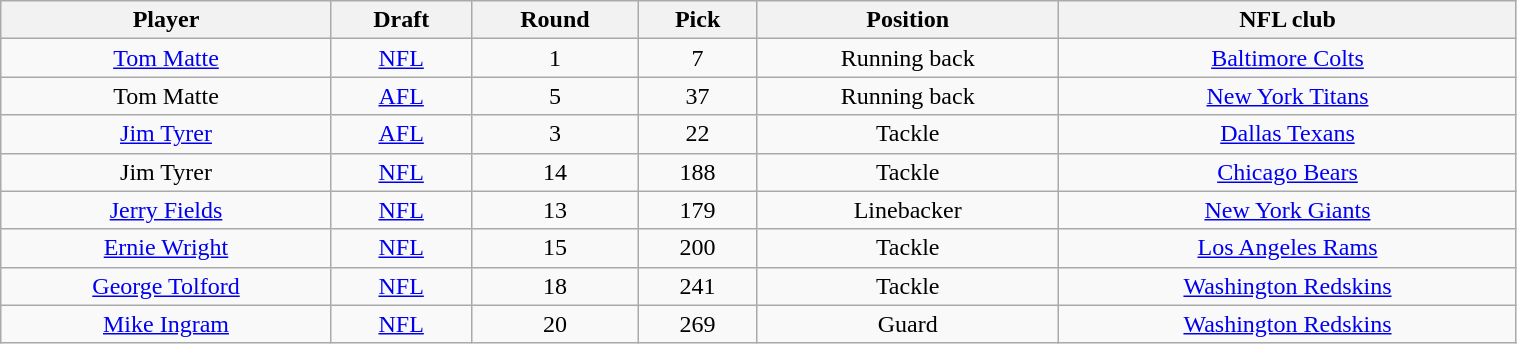<table class="wikitable" width="80%">
<tr>
<th>Player</th>
<th>Draft</th>
<th>Round</th>
<th>Pick</th>
<th>Position</th>
<th>NFL club</th>
</tr>
<tr align="center" bgcolor="">
<td><a href='#'>Tom Matte</a></td>
<td><a href='#'>NFL</a></td>
<td>1</td>
<td>7</td>
<td>Running back</td>
<td><a href='#'>Baltimore Colts</a></td>
</tr>
<tr align="center" bgcolor="">
<td>Tom Matte</td>
<td><a href='#'>AFL</a></td>
<td>5</td>
<td>37</td>
<td>Running back</td>
<td><a href='#'>New York Titans</a></td>
</tr>
<tr align="center" bgcolor="">
<td><a href='#'>Jim Tyrer</a></td>
<td><a href='#'>AFL</a></td>
<td>3</td>
<td>22</td>
<td>Tackle</td>
<td><a href='#'>Dallas Texans</a></td>
</tr>
<tr align="center" bgcolor="">
<td>Jim Tyrer</td>
<td><a href='#'>NFL</a></td>
<td>14</td>
<td>188</td>
<td>Tackle</td>
<td><a href='#'>Chicago Bears</a></td>
</tr>
<tr align="center" bgcolor="">
<td><a href='#'>Jerry Fields</a></td>
<td><a href='#'>NFL</a></td>
<td>13</td>
<td>179</td>
<td>Linebacker</td>
<td><a href='#'>New York Giants</a></td>
</tr>
<tr align="center" bgcolor="">
<td><a href='#'>Ernie Wright</a></td>
<td><a href='#'>NFL</a></td>
<td>15</td>
<td>200</td>
<td>Tackle</td>
<td><a href='#'>Los Angeles Rams</a></td>
</tr>
<tr align="center" bgcolor="">
<td><a href='#'>George Tolford</a></td>
<td><a href='#'>NFL</a></td>
<td>18</td>
<td>241</td>
<td>Tackle</td>
<td><a href='#'>Washington Redskins</a></td>
</tr>
<tr align="center" bgcolor="">
<td><a href='#'>Mike Ingram</a></td>
<td><a href='#'>NFL</a></td>
<td>20</td>
<td>269</td>
<td>Guard</td>
<td><a href='#'>Washington Redskins</a></td>
</tr>
</table>
